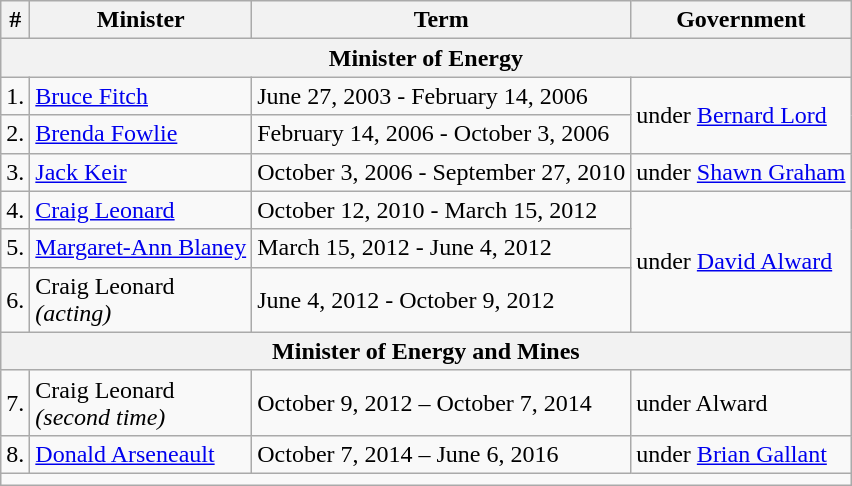<table class="wikitable">
<tr>
<th>#</th>
<th>Minister</th>
<th>Term</th>
<th>Government</th>
</tr>
<tr>
<th colspan=4>Minister of Energy</th>
</tr>
<tr>
<td>1.</td>
<td><a href='#'>Bruce Fitch</a></td>
<td>June 27, 2003 - February 14, 2006</td>
<td rowspan=2>under <a href='#'>Bernard Lord</a></td>
</tr>
<tr>
<td>2.</td>
<td><a href='#'>Brenda Fowlie</a></td>
<td>February 14, 2006 - October 3, 2006</td>
</tr>
<tr>
<td>3.</td>
<td><a href='#'>Jack Keir</a></td>
<td>October 3, 2006 - September 27, 2010</td>
<td>under <a href='#'>Shawn Graham</a></td>
</tr>
<tr>
<td>4.</td>
<td><a href='#'>Craig Leonard</a></td>
<td>October 12, 2010 - March 15, 2012</td>
<td rowspan=3>under <a href='#'>David Alward</a></td>
</tr>
<tr>
<td>5.</td>
<td><a href='#'>Margaret-Ann Blaney</a></td>
<td>March 15, 2012 - June 4, 2012</td>
</tr>
<tr>
<td>6.</td>
<td>Craig Leonard<br><em>(acting)</em></td>
<td>June 4, 2012 - October 9, 2012</td>
</tr>
<tr>
<th colspan=4>Minister of Energy and Mines</th>
</tr>
<tr>
<td>7.</td>
<td>Craig Leonard<br><em>(second time)</em></td>
<td>October 9, 2012 – October 7, 2014</td>
<td>under Alward</td>
</tr>
<tr>
<td>8.</td>
<td><a href='#'>Donald Arseneault</a></td>
<td>October 7, 2014 – June 6, 2016</td>
<td>under <a href='#'>Brian Gallant</a></td>
</tr>
<tr>
<td colspan=4></td>
</tr>
</table>
